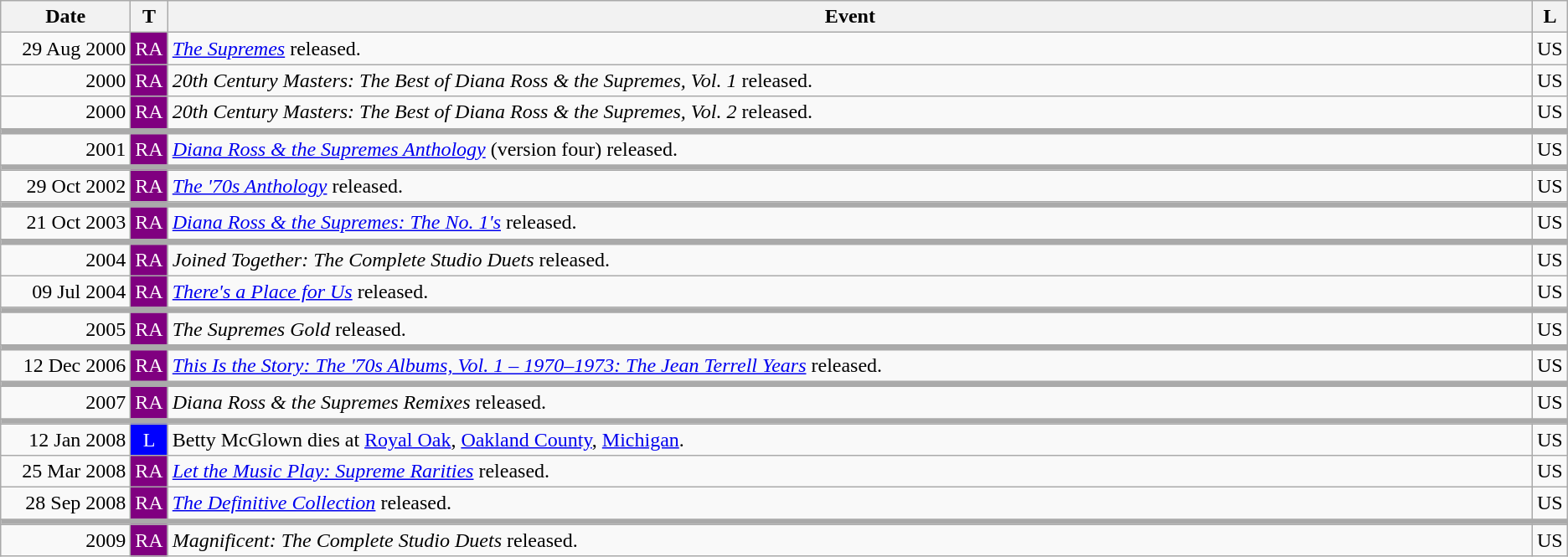<table class="wikitable" style="text-align: center">
<tr>
<th style="width:12ch">Date</th>
<th style="width:1%">T</th>
<th>Event</th>
<th style="width:2%">L</th>
</tr>
<tr>
<td style="text-align: right">29 Aug 2000</td>
<td style="background:purple; color: white">RA</td>
<td style="text-align:left;"><em><a href='#'>The Supremes</a></em> released.</td>
<td>US</td>
</tr>
<tr>
<td style="text-align: right">2000</td>
<td style="background:purple; color: white">RA</td>
<td style="text-align:left;"><em>20th Century Masters: The Best of Diana Ross & the Supremes, Vol. 1</em> released.</td>
<td>US</td>
</tr>
<tr>
<td style="text-align: right">2000</td>
<td style="background:purple; color: white">RA</td>
<td style="text-align:left;"><em>20th Century Masters: The Best of Diana Ross & the Supremes, Vol. 2</em> released.</td>
<td>US</td>
</tr>
<tr>
<td colspan="6" style="background: #aaa; height: 3px; padding: 0 !important"></td>
</tr>
<tr>
<td style="text-align: right">2001</td>
<td style="background:purple; color: white">RA</td>
<td style="text-align:left;"><em><a href='#'>Diana Ross & the Supremes Anthology</a></em> (version four) released.</td>
<td>US</td>
</tr>
<tr>
<td colspan="6" style="background: #aaa; height: 3px; padding: 0 !important"></td>
</tr>
<tr>
<td style="text-align: right">29 Oct 2002</td>
<td style="background:purple; color: white">RA</td>
<td style="text-align:left;"><em><a href='#'>The '70s Anthology</a></em> released.</td>
<td>US</td>
</tr>
<tr>
<td colspan="6" style="background: #aaa; height: 3px; padding: 0 !important"></td>
</tr>
<tr>
<td style="text-align: right">21 Oct 2003</td>
<td style="background:purple; color: white">RA</td>
<td style="text-align:left;"><em><a href='#'>Diana Ross & the Supremes: The No. 1's</a></em> released.</td>
<td>US</td>
</tr>
<tr>
<td colspan="6" style="background: #aaa; height: 3px; padding: 0 !important"></td>
</tr>
<tr>
<td style="text-align: right">2004</td>
<td style="background:purple; color: white">RA</td>
<td style="text-align:left;"><em>Joined Together: The Complete Studio Duets</em> released.</td>
<td>US</td>
</tr>
<tr>
<td style="text-align: right">09 Jul 2004</td>
<td style="background:purple; color: white">RA</td>
<td style="text-align:left;"><em><a href='#'>There's a Place for Us</a></em> released.</td>
<td>US</td>
</tr>
<tr>
<td colspan="6" style="background: #aaa; height: 3px; padding: 0 !important"></td>
</tr>
<tr>
<td style="text-align: right">2005</td>
<td style="background:purple; color: white">RA</td>
<td style="text-align:left;"><em>The Supremes Gold</em> released.</td>
<td>US</td>
</tr>
<tr>
<td colspan="6" style="background: #aaa; height: 3px; padding: 0 !important"></td>
</tr>
<tr>
<td style="text-align: right">12 Dec 2006</td>
<td style="background:purple; color: white">RA</td>
<td style="text-align:left;"><em><a href='#'>This Is the Story: The '70s Albums, Vol. 1 – 1970–1973: The Jean Terrell Years</a></em> released.</td>
<td>US</td>
</tr>
<tr>
<td colspan="6" style="background: #aaa; height: 3px; padding: 0 !important"></td>
</tr>
<tr>
<td style="text-align: right">2007</td>
<td style="background:purple; color: white">RA</td>
<td style="text-align:left;"><em>Diana Ross & the Supremes Remixes</em> released.</td>
<td>US</td>
</tr>
<tr>
<td colspan="6" style="background: #aaa; height: 3px; padding: 0 !important"></td>
</tr>
<tr>
<td style="text-align: right">12 Jan 2008</td>
<td style="background-color: blue; color: white">L</td>
<td style="text-align:left;">Betty McGlown dies at <a href='#'>Royal Oak</a>, <a href='#'>Oakland County</a>, <a href='#'>Michigan</a>.</td>
<td>US</td>
</tr>
<tr>
<td style="text-align: right">25 Mar 2008</td>
<td style="background:purple; color: white">RA</td>
<td style="text-align:left;"><em><a href='#'>Let the Music Play: Supreme Rarities</a></em> released.</td>
<td>US</td>
</tr>
<tr>
<td style="text-align: right">28 Sep 2008</td>
<td style="background:purple; color: white">RA</td>
<td style="text-align:left;"><em><a href='#'>The Definitive Collection</a></em> released.</td>
<td>US</td>
</tr>
<tr>
<td colspan="6" style="background: #aaa; height: 3px; padding: 0 !important"></td>
</tr>
<tr>
<td style="text-align: right">2009</td>
<td style="background:purple; color: white">RA</td>
<td style="text-align:left;"><em>Magnificent: The Complete Studio Duets</em> released.</td>
<td>US</td>
</tr>
</table>
